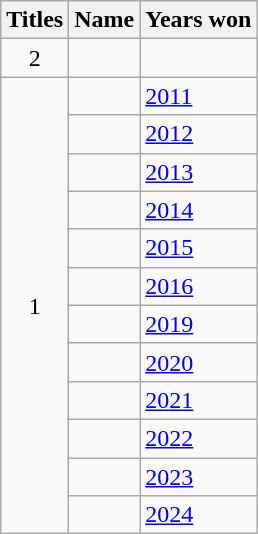<table class="wikitable style="font-size:100%; text-align: left; width:70%">
<tr>
<th>Titles</th>
<th>Name</th>
<th>Years won</th>
</tr>
<tr>
<td align=center>2</td>
<td></td>
<td></td>
</tr>
<tr>
<td rowspan=12 align=center>1</td>
<td></td>
<td><a href='#'>2011</a></td>
</tr>
<tr>
<td></td>
<td><a href='#'>2012</a></td>
</tr>
<tr>
<td></td>
<td><a href='#'>2013</a></td>
</tr>
<tr>
<td></td>
<td><a href='#'>2014</a></td>
</tr>
<tr>
<td></td>
<td><a href='#'>2015</a></td>
</tr>
<tr>
<td></td>
<td><a href='#'>2016</a></td>
</tr>
<tr>
<td></td>
<td><a href='#'>2019</a></td>
</tr>
<tr>
<td></td>
<td><a href='#'>2020</a></td>
</tr>
<tr>
<td></td>
<td><a href='#'>2021</a></td>
</tr>
<tr>
<td></td>
<td><a href='#'>2022</a></td>
</tr>
<tr>
<td></td>
<td><a href='#'>2023</a></td>
</tr>
<tr>
<td></td>
<td><a href='#'>2024</a></td>
</tr>
</table>
